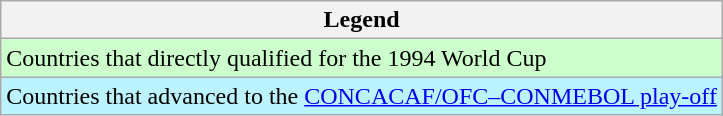<table class="wikitable">
<tr>
<th>Legend</th>
</tr>
<tr bgcolor="#ccffcc">
<td>Countries that directly qualified for the 1994 World Cup</td>
</tr>
<tr bgcolor="#BBF3FF">
<td>Countries that advanced to the <a href='#'>CONCACAF/OFC–CONMEBOL play-off</a></td>
</tr>
</table>
